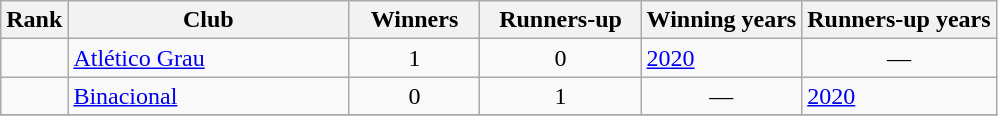<table class="wikitable sortable">
<tr>
<th>Rank</th>
<th scope=col class="unsortable" width=180>Club</th>
<th scope=col width=80>Winners</th>
<th scope=col width=100>Runners-up</th>
<th scope=col class="unsortable">Winning years</th>
<th scope=col class="unsortable">Runners-up years</th>
</tr>
<tr>
<td rowspan="1"></td>
<td><a href='#'>Atlético Grau</a></td>
<td align=center>1</td>
<td align=center>0</td>
<td><a href='#'>2020</a></td>
<td align=center>—</td>
</tr>
<tr>
<td rowspan="1"></td>
<td><a href='#'>Binacional</a></td>
<td align=center>0</td>
<td align=center>1</td>
<td align=center>—</td>
<td><a href='#'>2020</a></td>
</tr>
<tr>
</tr>
</table>
